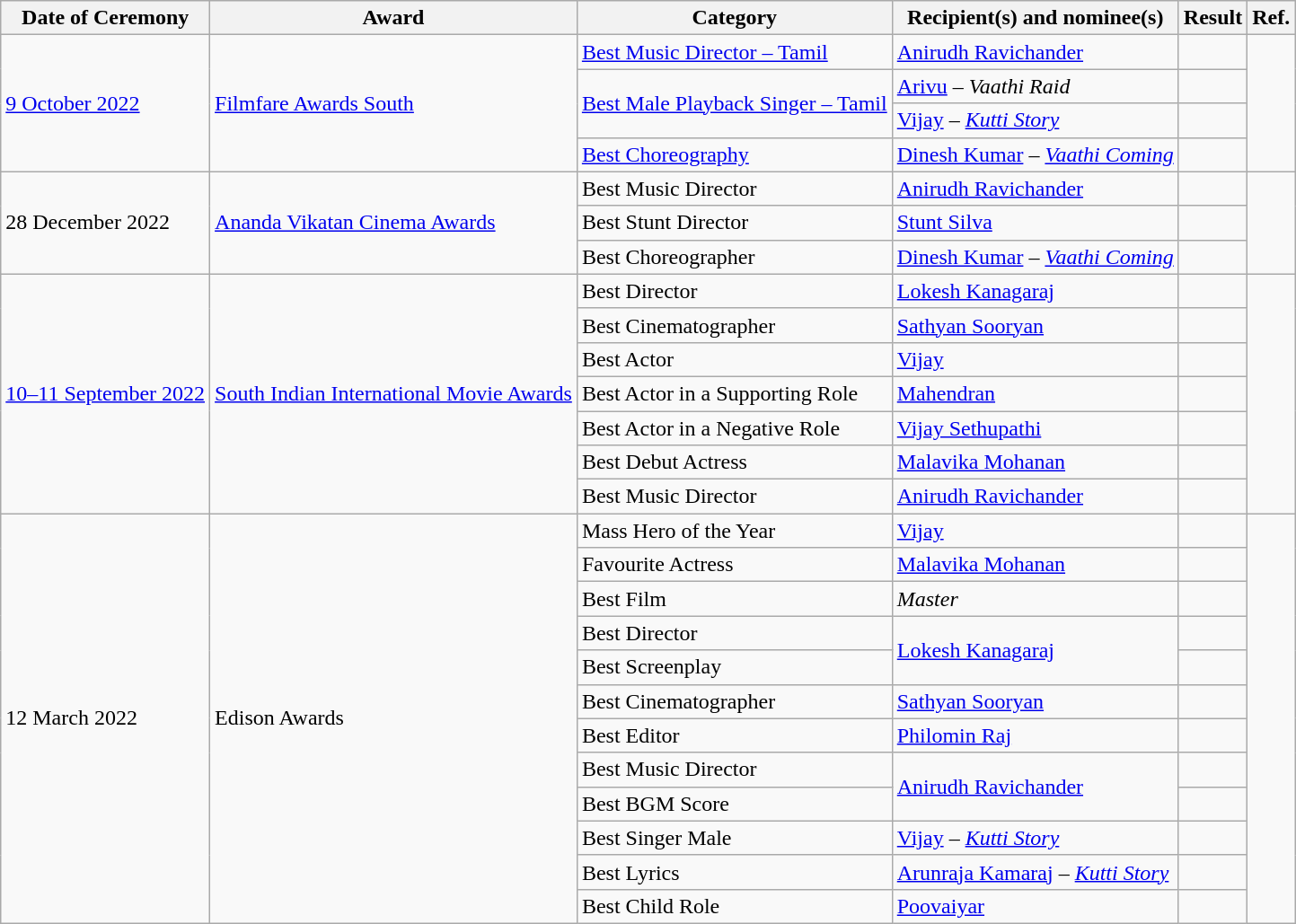<table class="wikitable sortable">
<tr>
<th>Date of Ceremony</th>
<th>Award</th>
<th>Category</th>
<th>Recipient(s) and nominee(s)</th>
<th>Result</th>
<th>Ref.</th>
</tr>
<tr>
<td rowspan="4"><a href='#'>9 October 2022</a></td>
<td rowspan="4"><a href='#'>Filmfare Awards South</a></td>
<td><a href='#'>Best Music Director – Tamil</a></td>
<td><a href='#'>Anirudh Ravichander</a></td>
<td></td>
<td style="text-align:center;" rowspan="4"></td>
</tr>
<tr>
<td rowspan="2"><a href='#'>Best Male Playback Singer – Tamil</a></td>
<td><a href='#'>Arivu</a> – <em>Vaathi Raid</em></td>
<td></td>
</tr>
<tr>
<td><a href='#'>Vijay</a> – <em><a href='#'>Kutti Story</a></em></td>
<td></td>
</tr>
<tr>
<td><a href='#'>Best Choreography</a></td>
<td><a href='#'>Dinesh Kumar</a> – <em><a href='#'>Vaathi Coming</a></em></td>
<td></td>
</tr>
<tr>
<td rowspan="3">28 December 2022</td>
<td rowspan="3"><a href='#'>Ananda Vikatan Cinema Awards</a></td>
<td>Best Music Director</td>
<td><a href='#'>Anirudh Ravichander</a></td>
<td></td>
<td style="text-align:center;" rowspan="3"></td>
</tr>
<tr>
<td>Best Stunt Director</td>
<td><a href='#'>Stunt Silva</a></td>
<td></td>
</tr>
<tr>
<td>Best Choreographer</td>
<td><a href='#'>Dinesh Kumar</a> – <em><a href='#'>Vaathi Coming</a></em></td>
<td></td>
</tr>
<tr>
<td rowspan="7"><a href='#'>10–11 September 2022</a></td>
<td rowspan="7"><a href='#'>South Indian International Movie Awards</a></td>
<td>Best Director</td>
<td><a href='#'>Lokesh Kanagaraj</a></td>
<td></td>
<td rowspan="7"></td>
</tr>
<tr>
<td>Best Cinematographer</td>
<td><a href='#'>Sathyan Sooryan</a></td>
<td></td>
</tr>
<tr>
<td>Best Actor</td>
<td><a href='#'>Vijay</a></td>
<td></td>
</tr>
<tr>
<td>Best Actor in a Supporting Role</td>
<td><a href='#'>Mahendran</a></td>
<td></td>
</tr>
<tr>
<td>Best Actor in a Negative Role</td>
<td><a href='#'>Vijay Sethupathi</a></td>
<td></td>
</tr>
<tr>
<td>Best Debut Actress</td>
<td><a href='#'>Malavika Mohanan</a></td>
<td></td>
</tr>
<tr>
<td>Best Music Director</td>
<td><a href='#'>Anirudh Ravichander</a></td>
<td></td>
</tr>
<tr>
<td rowspan="12">12 March 2022</td>
<td rowspan="12">Edison Awards</td>
<td>Mass Hero of the Year</td>
<td><a href='#'>Vijay</a></td>
<td></td>
<td style="text-align:center;" rowspan="12"></td>
</tr>
<tr>
<td>Favourite Actress</td>
<td><a href='#'>Malavika Mohanan</a></td>
<td></td>
</tr>
<tr>
<td>Best Film</td>
<td><em>Master</em></td>
<td></td>
</tr>
<tr>
<td>Best Director</td>
<td rowspan="2"><a href='#'>Lokesh Kanagaraj</a></td>
<td></td>
</tr>
<tr>
<td>Best Screenplay</td>
<td></td>
</tr>
<tr>
<td>Best Cinematographer</td>
<td><a href='#'>Sathyan Sooryan</a></td>
<td></td>
</tr>
<tr>
<td>Best Editor</td>
<td><a href='#'>Philomin Raj</a></td>
<td></td>
</tr>
<tr>
<td>Best Music Director</td>
<td rowspan="2"><a href='#'>Anirudh Ravichander</a></td>
<td></td>
</tr>
<tr>
<td>Best BGM Score</td>
<td></td>
</tr>
<tr>
<td>Best Singer Male</td>
<td><a href='#'>Vijay</a> – <em><a href='#'>Kutti Story</a></em></td>
<td></td>
</tr>
<tr>
<td>Best Lyrics</td>
<td><a href='#'>Arunraja Kamaraj</a> – <em><a href='#'>Kutti Story</a></em></td>
<td></td>
</tr>
<tr>
<td>Best Child Role</td>
<td><a href='#'>Poovaiyar</a></td>
<td></td>
</tr>
</table>
